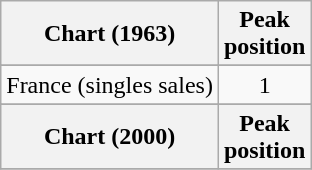<table class="wikitable plainrowheaders sortable" style="text-align:left;">
<tr>
<th scope="col">Chart (1963)</th>
<th scope="col">Peak<br>position</th>
</tr>
<tr>
</tr>
<tr>
<td>France (singles sales)</td>
<td align="center">1</td>
</tr>
<tr>
</tr>
<tr>
<th scope="col">Chart (2000)</th>
<th scope="col">Peak<br>position</th>
</tr>
<tr>
</tr>
</table>
